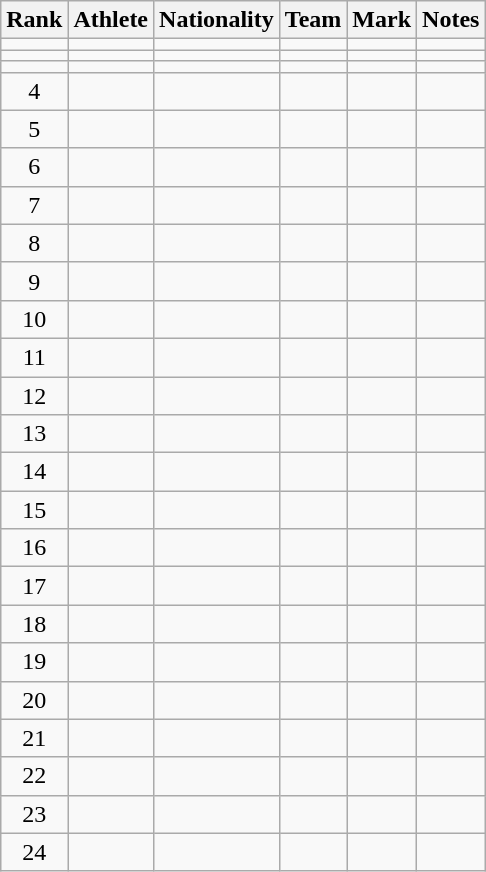<table class="wikitable sortable plainrowheaders" style="text-align:center">
<tr>
<th scope="col">Rank</th>
<th scope="col">Athlete</th>
<th scope="col">Nationality</th>
<th scope="col">Team</th>
<th scope="col">Mark</th>
<th scope="col">Notes</th>
</tr>
<tr>
<td></td>
<td align=left></td>
<td align=left></td>
<td></td>
<td></td>
<td></td>
</tr>
<tr>
<td></td>
<td align=left></td>
<td align=left></td>
<td></td>
<td></td>
<td></td>
</tr>
<tr>
<td></td>
<td align=left></td>
<td align=left></td>
<td></td>
<td></td>
<td></td>
</tr>
<tr>
<td>4</td>
<td align=left></td>
<td align=left></td>
<td></td>
<td></td>
<td></td>
</tr>
<tr>
<td>5</td>
<td align=left></td>
<td align=left></td>
<td></td>
<td></td>
<td></td>
</tr>
<tr>
<td>6</td>
<td align=left></td>
<td align=left></td>
<td></td>
<td></td>
<td></td>
</tr>
<tr>
<td>7</td>
<td align=left></td>
<td align=left></td>
<td></td>
<td></td>
<td></td>
</tr>
<tr>
<td>8</td>
<td align=left></td>
<td align=left></td>
<td></td>
<td></td>
<td></td>
</tr>
<tr>
<td>9</td>
<td align=left></td>
<td align=left></td>
<td></td>
<td></td>
<td></td>
</tr>
<tr>
<td>10</td>
<td align=left></td>
<td align=left></td>
<td></td>
<td></td>
<td></td>
</tr>
<tr>
<td>11</td>
<td align=left></td>
<td align=left></td>
<td></td>
<td></td>
<td></td>
</tr>
<tr>
<td>12</td>
<td align=left></td>
<td align=left></td>
<td></td>
<td></td>
<td></td>
</tr>
<tr>
<td>13</td>
<td align=left></td>
<td align=left></td>
<td></td>
<td></td>
<td></td>
</tr>
<tr>
<td>14</td>
<td align=left></td>
<td align=left></td>
<td></td>
<td></td>
<td></td>
</tr>
<tr>
<td>15</td>
<td align=left></td>
<td align=left></td>
<td></td>
<td></td>
<td></td>
</tr>
<tr>
<td>16</td>
<td align=left></td>
<td align=left></td>
<td></td>
<td></td>
<td></td>
</tr>
<tr>
<td>17</td>
<td align=left></td>
<td align=left></td>
<td></td>
<td></td>
<td></td>
</tr>
<tr>
<td>18</td>
<td align=left></td>
<td align=left></td>
<td></td>
<td></td>
<td></td>
</tr>
<tr>
<td>19</td>
<td align=left></td>
<td align=left></td>
<td></td>
<td></td>
<td></td>
</tr>
<tr>
<td>20</td>
<td align=left></td>
<td align=left></td>
<td></td>
<td></td>
<td></td>
</tr>
<tr>
<td>21</td>
<td align=left></td>
<td align=left></td>
<td></td>
<td></td>
<td></td>
</tr>
<tr>
<td>22</td>
<td align=left></td>
<td align=left></td>
<td></td>
<td></td>
<td></td>
</tr>
<tr>
<td>23</td>
<td align=left></td>
<td align=left></td>
<td></td>
<td></td>
<td></td>
</tr>
<tr>
<td>24</td>
<td align=left></td>
<td align=left></td>
<td></td>
<td></td>
<td></td>
</tr>
</table>
